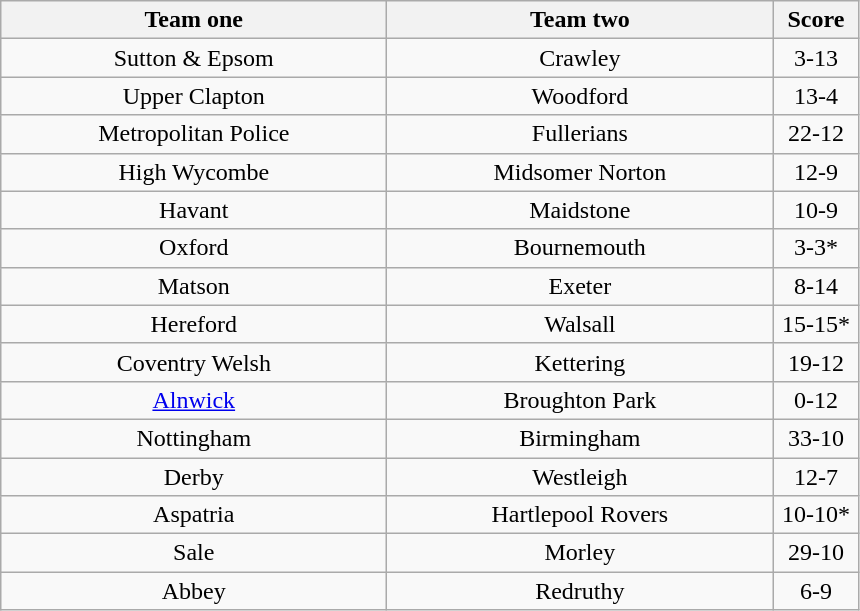<table class="wikitable" style="text-align: center">
<tr>
<th width=250>Team one</th>
<th width=250>Team two</th>
<th width=50>Score</th>
</tr>
<tr>
<td>Sutton & Epsom</td>
<td>Crawley</td>
<td>3-13</td>
</tr>
<tr>
<td>Upper Clapton</td>
<td>Woodford</td>
<td>13-4</td>
</tr>
<tr>
<td>Metropolitan Police</td>
<td>Fullerians</td>
<td>22-12</td>
</tr>
<tr>
<td>High Wycombe</td>
<td>Midsomer Norton</td>
<td>12-9</td>
</tr>
<tr>
<td>Havant</td>
<td>Maidstone</td>
<td>10-9</td>
</tr>
<tr>
<td>Oxford</td>
<td>Bournemouth</td>
<td>3-3*</td>
</tr>
<tr>
<td>Matson</td>
<td>Exeter</td>
<td>8-14</td>
</tr>
<tr>
<td>Hereford</td>
<td>Walsall</td>
<td>15-15*</td>
</tr>
<tr>
<td>Coventry Welsh</td>
<td>Kettering</td>
<td>19-12</td>
</tr>
<tr>
<td><a href='#'>Alnwick</a></td>
<td>Broughton Park</td>
<td>0-12</td>
</tr>
<tr>
<td>Nottingham</td>
<td>Birmingham</td>
<td>33-10</td>
</tr>
<tr>
<td>Derby</td>
<td>Westleigh</td>
<td>12-7</td>
</tr>
<tr>
<td>Aspatria</td>
<td>Hartlepool Rovers</td>
<td>10-10*</td>
</tr>
<tr>
<td>Sale</td>
<td>Morley</td>
<td>29-10</td>
</tr>
<tr>
<td>Abbey</td>
<td>Redruthy</td>
<td>6-9</td>
</tr>
</table>
